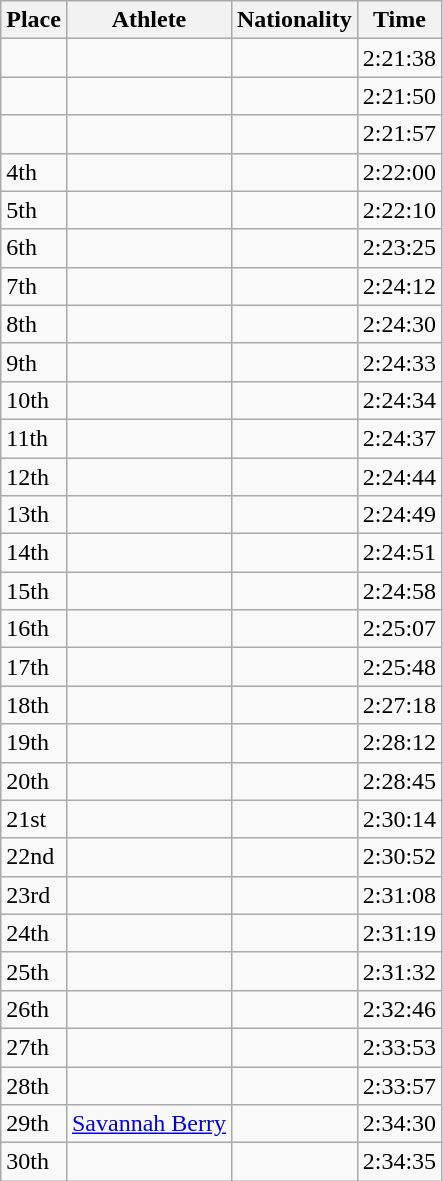<table class="wikitable sortable">
<tr>
<th scope="col">Place</th>
<th scope="col">Athlete</th>
<th scope="col">Nationality</th>
<th scope="col">Time</th>
</tr>
<tr>
<td></td>
<td></td>
<td></td>
<td>2:21:38</td>
</tr>
<tr>
<td></td>
<td></td>
<td></td>
<td>2:21:50</td>
</tr>
<tr>
<td></td>
<td></td>
<td></td>
<td>2:21:57</td>
</tr>
<tr>
<td>4th</td>
<td></td>
<td></td>
<td>2:22:00</td>
</tr>
<tr>
<td>5th</td>
<td></td>
<td></td>
<td>2:22:10</td>
</tr>
<tr>
<td>6th</td>
<td></td>
<td></td>
<td>2:23:25</td>
</tr>
<tr>
<td>7th</td>
<td></td>
<td></td>
<td>2:24:12</td>
</tr>
<tr>
<td>8th</td>
<td></td>
<td></td>
<td>2:24:30</td>
</tr>
<tr>
<td>9th</td>
<td></td>
<td></td>
<td>2:24:33</td>
</tr>
<tr>
<td>10th</td>
<td></td>
<td></td>
<td>2:24:34</td>
</tr>
<tr>
<td>11th</td>
<td></td>
<td></td>
<td>2:24:37</td>
</tr>
<tr>
<td>12th</td>
<td></td>
<td></td>
<td>2:24:44</td>
</tr>
<tr>
<td>13th</td>
<td></td>
<td></td>
<td>2:24:49</td>
</tr>
<tr>
<td>14th</td>
<td></td>
<td></td>
<td>2:24:51</td>
</tr>
<tr>
<td>15th</td>
<td></td>
<td></td>
<td>2:24:58</td>
</tr>
<tr>
<td>16th</td>
<td></td>
<td></td>
<td>2:25:07</td>
</tr>
<tr>
<td>17th</td>
<td></td>
<td></td>
<td>2:25:48</td>
</tr>
<tr>
<td>18th</td>
<td></td>
<td></td>
<td>2:27:18</td>
</tr>
<tr>
<td>19th</td>
<td></td>
<td></td>
<td>2:28:12</td>
</tr>
<tr>
<td>20th</td>
<td></td>
<td></td>
<td>2:28:45</td>
</tr>
<tr>
<td>21st</td>
<td></td>
<td></td>
<td>2:30:14</td>
</tr>
<tr>
<td>22nd</td>
<td></td>
<td></td>
<td>2:30:52</td>
</tr>
<tr>
<td>23rd</td>
<td></td>
<td></td>
<td>2:31:08</td>
</tr>
<tr>
<td>24th</td>
<td></td>
<td></td>
<td>2:31:19</td>
</tr>
<tr>
<td>25th</td>
<td></td>
<td></td>
<td>2:31:32</td>
</tr>
<tr>
<td>26th</td>
<td></td>
<td></td>
<td>2:32:46</td>
</tr>
<tr>
<td>27th</td>
<td></td>
<td></td>
<td>2:33:53</td>
</tr>
<tr>
<td>28th</td>
<td></td>
<td></td>
<td>2:33:57</td>
</tr>
<tr>
<td>29th</td>
<td><a href='#'>Savannah Berry</a></td>
<td></td>
<td>2:34:30</td>
</tr>
<tr>
<td>30th</td>
<td></td>
<td></td>
<td>2:34:35</td>
</tr>
</table>
